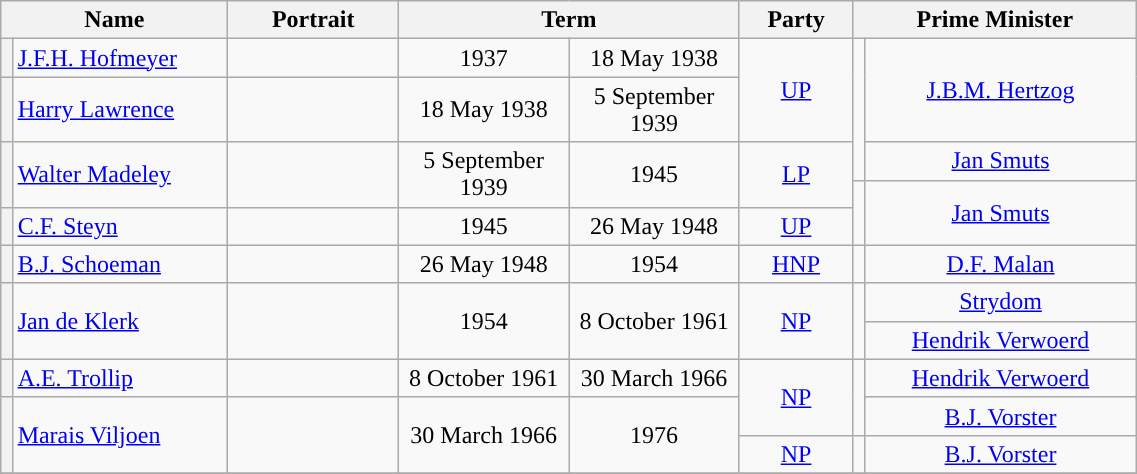<table class="wikitable" width=60%>
<tr>
<th colspan=2 width=20%>Name</th>
<th width=75>Portrait</th>
<th colspan=2 width=30%>Term</th>
<th width=10%>Party</th>
<th colspan=2 width=25%>Prime Minister</th>
</tr>
<tr style="text-align:center">
<th style="width:1%;background-color: "></th>
<td align=left><a href='#'>J.F.H. Hofmeyer</a></td>
<td></td>
<td>1937</td>
<td>18 May 1938</td>
<td rowspan=2><a href='#'>UP</a></td>
<td rowspan=3 style="width:1%;background-color: "></td>
<td rowspan=2><a href='#'>J.B.M. Hertzog</a><br> </td>
</tr>
<tr style="text-align:center">
<th style="width:1%;background-color: "></th>
<td align=left><a href='#'>Harry Lawrence</a></td>
<td></td>
<td>18 May 1938</td>
<td>5 September 1939</td>
</tr>
<tr style="text-align:center">
<th rowspan=2 style="width:1%;background-color: "></th>
<td rowspan=2 align=left><a href='#'>Walter Madeley</a></td>
<td rowspan=2></td>
<td rowspan=2>5 September 1939</td>
<td rowspan=2>1945</td>
<td rowspan=2><a href='#'>LP</a></td>
<td><a href='#'>Jan Smuts</a><br></td>
</tr>
<tr style="text-align:center">
<td rowspan=2 style="width:1%;background-color: "></td>
<td rowspan=2><a href='#'>Jan Smuts</a><br> </td>
</tr>
<tr style="text-align:center">
<th style="width:1%;background-color: "></th>
<td align=left><a href='#'>C.F. Steyn</a></td>
<td></td>
<td>1945</td>
<td>26 May 1948</td>
<td><a href='#'>UP</a></td>
</tr>
<tr style="text-align:center">
<th style="width:1%;background-color: "></th>
<td align=left><a href='#'>B.J. Schoeman</a></td>
<td></td>
<td>26 May 1948</td>
<td>1954</td>
<td rowspan=2><a href='#'>HNP</a></td>
<td rowspan=2 style="width:1%;background-color: "></td>
<td rowspan=2><a href='#'>D.F. Malan</a><br> </td>
</tr>
<tr style="text-align:center">
<th rowspan=3 style="width:1%;background-color: "></th>
<td rowspan=3 align=left><a href='#'>Jan de Klerk</a></td>
<td rowspan=3></td>
<td rowspan=3>1954</td>
<td rowspan=3>8 October 1961</td>
</tr>
<tr style="text-align:center">
<td rowspan=2><a href='#'>NP</a></td>
<td rowspan=2 style="width:1%;background-color: "></td>
<td><a href='#'>Strydom</a><br> </td>
</tr>
<tr style="text-align:center">
<td><a href='#'>Hendrik Verwoerd</a><br> </td>
</tr>
<tr style="text-align:center">
<th style="width:1%;background-color: "></th>
<td align=left><a href='#'>A.E. Trollip</a></td>
<td></td>
<td>8 October 1961</td>
<td>30 March 1966</td>
<td rowspan=3><a href='#'>NP</a></td>
<td rowspan=3 style="width:1%;background-color: "></td>
<td rowspan=2><a href='#'>Hendrik Verwoerd</a><br> </td>
</tr>
<tr style="text-align:center">
<th rowspan=3 style="width:1%;background-color: "></th>
<td rowspan=3 align=left><a href='#'>Marais Viljoen</a></td>
<td rowspan=3></td>
<td rowspan=3>30 March 1966</td>
<td rowspan=3>1976</td>
</tr>
<tr style="text-align:center">
<td><a href='#'>B.J. Vorster</a><br> </td>
</tr>
<tr style="text-align:center">
<td><a href='#'>NP</a></td>
<td style="width:1%;background-color: "></td>
<td><a href='#'>B.J. Vorster</a><br> </td>
</tr>
<tr>
</tr>
</table>
